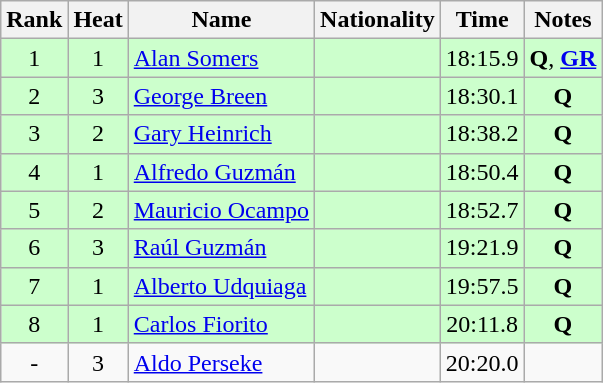<table class="wikitable sortable" style="text-align:center">
<tr>
<th>Rank</th>
<th>Heat</th>
<th>Name</th>
<th>Nationality</th>
<th>Time</th>
<th>Notes</th>
</tr>
<tr bgcolor=ccffcc>
<td>1</td>
<td>1</td>
<td align=left><a href='#'>Alan Somers</a></td>
<td align=left></td>
<td>18:15.9</td>
<td><strong>Q</strong>, <strong><a href='#'>GR</a></strong></td>
</tr>
<tr bgcolor=ccffcc>
<td>2</td>
<td>3</td>
<td align=left><a href='#'>George Breen</a></td>
<td align=left></td>
<td>18:30.1</td>
<td><strong>Q</strong></td>
</tr>
<tr bgcolor=ccffcc>
<td>3</td>
<td>2</td>
<td align=left><a href='#'>Gary Heinrich</a></td>
<td align=left></td>
<td>18:38.2</td>
<td><strong>Q</strong></td>
</tr>
<tr bgcolor=ccffcc>
<td>4</td>
<td>1</td>
<td align=left><a href='#'>Alfredo Guzmán</a></td>
<td align=left></td>
<td>18:50.4</td>
<td><strong>Q</strong></td>
</tr>
<tr bgcolor=ccffcc>
<td>5</td>
<td>2</td>
<td align=left><a href='#'>Mauricio Ocampo</a></td>
<td align=left></td>
<td>18:52.7</td>
<td><strong>Q</strong></td>
</tr>
<tr bgcolor=ccffcc>
<td>6</td>
<td>3</td>
<td align=left><a href='#'>Raúl Guzmán</a></td>
<td align=left></td>
<td>19:21.9</td>
<td><strong>Q</strong></td>
</tr>
<tr bgcolor=ccffcc>
<td>7</td>
<td>1</td>
<td align=left><a href='#'>Alberto Udquiaga</a></td>
<td align=left></td>
<td>19:57.5</td>
<td><strong>Q</strong></td>
</tr>
<tr bgcolor=ccffcc>
<td>8</td>
<td>1</td>
<td align=left><a href='#'>Carlos Fiorito</a></td>
<td align=left></td>
<td>20:11.8</td>
<td><strong>Q</strong></td>
</tr>
<tr>
<td>-</td>
<td>3</td>
<td align=left><a href='#'>Aldo Perseke</a></td>
<td align=left></td>
<td>20:20.0</td>
<td></td>
</tr>
</table>
